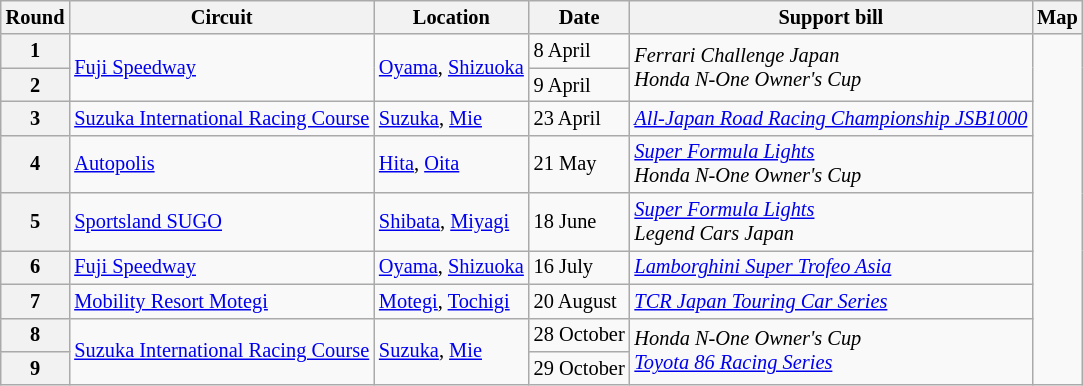<table class="wikitable" style="font-size:85%">
<tr>
<th>Round</th>
<th>Circuit</th>
<th>Location</th>
<th>Date</th>
<th>Support bill</th>
<th>Map</th>
</tr>
<tr>
<th>1</th>
<td rowspan=2><a href='#'>Fuji Speedway</a></td>
<td rowspan=2><a href='#'>Oyama</a>, <a href='#'>Shizuoka</a></td>
<td>8 April</td>
<td rowspan="2"><em>Ferrari Challenge Japan<br>Honda N-One Owner's Cup</em></td>
<td rowspan=9></td>
</tr>
<tr>
<th>2</th>
<td>9 April</td>
</tr>
<tr>
<th>3</th>
<td nowrap><a href='#'>Suzuka International Racing Course</a></td>
<td><a href='#'>Suzuka</a>, <a href='#'>Mie</a></td>
<td>23 April</td>
<td nowrap><em><a href='#'>All-Japan Road Racing Championship JSB1000</a></em></td>
</tr>
<tr>
<th>4</th>
<td><a href='#'>Autopolis</a></td>
<td><a href='#'>Hita</a>, <a href='#'>Oita</a></td>
<td>21 May</td>
<td><em><a href='#'>Super Formula Lights</a><br>Honda N-One Owner's Cup</em></td>
</tr>
<tr>
<th>5</th>
<td><a href='#'>Sportsland SUGO</a></td>
<td><a href='#'>Shibata</a>, <a href='#'>Miyagi</a></td>
<td>18 June</td>
<td><em><a href='#'>Super Formula Lights</a><br>Legend Cars Japan</em></td>
</tr>
<tr>
<th>6</th>
<td><a href='#'>Fuji Speedway</a></td>
<td nowrap><a href='#'>Oyama</a>, <a href='#'>Shizuoka</a></td>
<td>16 July</td>
<td><em><a href='#'>Lamborghini Super Trofeo Asia</a></em></td>
</tr>
<tr>
<th>7</th>
<td><a href='#'>Mobility Resort Motegi</a></td>
<td><a href='#'>Motegi</a>, <a href='#'>Tochigi</a></td>
<td>20 August</td>
<td><em><a href='#'>TCR Japan Touring Car Series</a></em></td>
</tr>
<tr>
<th>8</th>
<td rowspan=2><a href='#'>Suzuka International Racing Course</a></td>
<td rowspan=2><a href='#'>Suzuka</a>, <a href='#'>Mie</a></td>
<td nowrap>28 October</td>
<td rowspan="2"><em>Honda N-One Owner's Cup<br><a href='#'>Toyota 86 Racing Series</a></em></td>
</tr>
<tr>
<th>9</th>
<td>29 October</td>
</tr>
</table>
